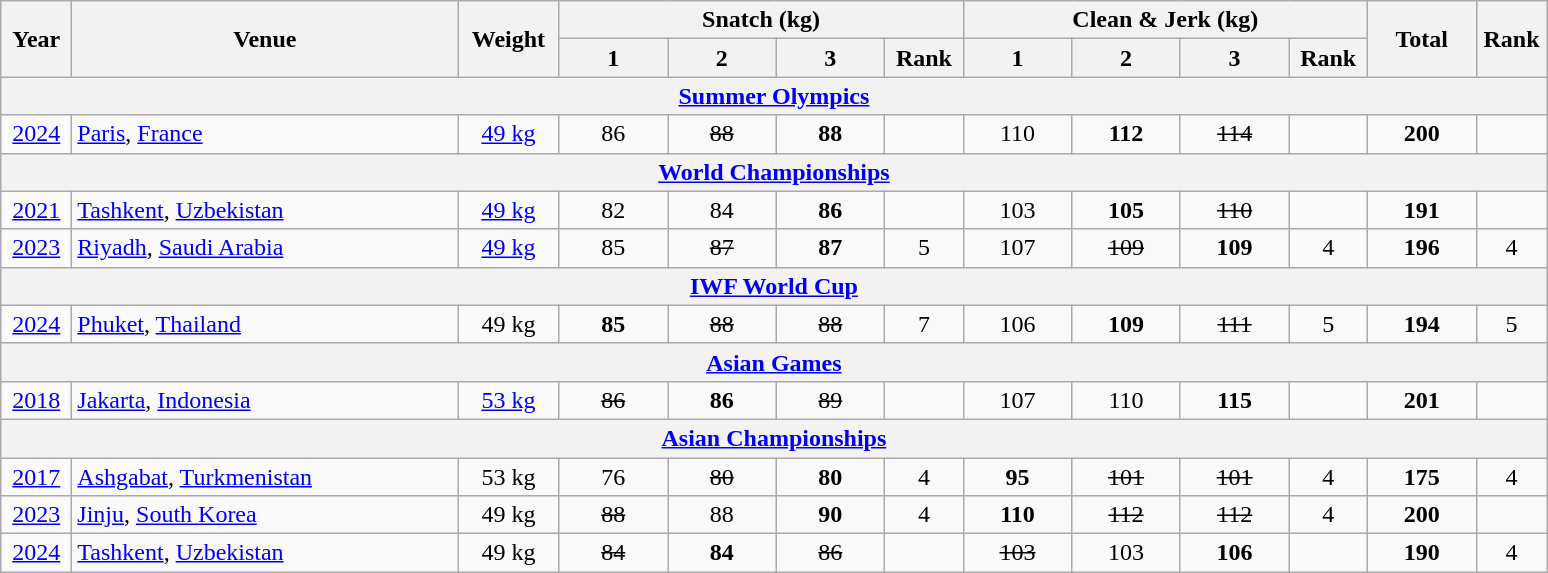<table class = "wikitable" style="text-align:center;">
<tr>
<th rowspan=2 width=40>Year</th>
<th rowspan=2 width=250>Venue</th>
<th rowspan=2 width=60>Weight</th>
<th colspan=4>Snatch (kg)</th>
<th colspan=4>Clean & Jerk (kg)</th>
<th rowspan=2 width=65>Total</th>
<th rowspan=2 width=40>Rank</th>
</tr>
<tr>
<th width=65>1</th>
<th width=65>2</th>
<th width=65>3</th>
<th width=45>Rank</th>
<th width=65>1</th>
<th width=65>2</th>
<th width=65>3</th>
<th width=45>Rank</th>
</tr>
<tr>
<th colspan=13><a href='#'>Summer Olympics</a></th>
</tr>
<tr>
<td><a href='#'>2024</a></td>
<td align=left> <a href='#'>Paris</a>, <a href='#'>France</a></td>
<td><a href='#'>49 kg</a></td>
<td>86</td>
<td><s>88</s></td>
<td><strong>88</strong></td>
<td></td>
<td>110</td>
<td><strong>112</strong></td>
<td><s>114</s></td>
<td></td>
<td><strong>200</strong></td>
<td></td>
</tr>
<tr>
<th colspan=13><a href='#'>World Championships</a></th>
</tr>
<tr>
<td><a href='#'>2021</a></td>
<td align=left> <a href='#'>Tashkent</a>, <a href='#'>Uzbekistan</a></td>
<td><a href='#'>49 kg</a></td>
<td>82</td>
<td>84</td>
<td><strong>86</strong></td>
<td></td>
<td>103</td>
<td><strong>105</strong></td>
<td><s>110</s></td>
<td></td>
<td><strong>191</strong></td>
<td></td>
</tr>
<tr>
<td><a href='#'>2023</a></td>
<td align=left> <a href='#'>Riyadh</a>, <a href='#'>Saudi Arabia</a></td>
<td><a href='#'>49 kg</a></td>
<td>85</td>
<td><s>87</s></td>
<td><strong>87</strong></td>
<td>5</td>
<td>107</td>
<td><s>109</s></td>
<td><strong>109</strong></td>
<td>4</td>
<td><strong>196</strong></td>
<td>4</td>
</tr>
<tr>
<th colspan=13><a href='#'>IWF World Cup</a></th>
</tr>
<tr>
<td><a href='#'>2024</a></td>
<td align=left> <a href='#'> Phuket</a>, <a href='#'>Thailand</a></td>
<td>49 kg</td>
<td><strong>85</strong></td>
<td><s>88</s></td>
<td><s>88</s></td>
<td>7</td>
<td>106</td>
<td><strong>109</strong></td>
<td><s>111</s></td>
<td>5</td>
<td><strong>194</strong></td>
<td>5</td>
</tr>
<tr>
<th colspan=13><a href='#'>Asian Games</a></th>
</tr>
<tr>
<td><a href='#'>2018</a></td>
<td align=left> <a href='#'>Jakarta</a>, <a href='#'>Indonesia</a></td>
<td><a href='#'>53 kg</a></td>
<td><s>86</s></td>
<td><strong>86</strong></td>
<td><s>89</s></td>
<td></td>
<td>107</td>
<td>110</td>
<td><strong>115</strong></td>
<td></td>
<td><strong>201</strong></td>
<td></td>
</tr>
<tr>
<th colspan=13><a href='#'>Asian Championships</a></th>
</tr>
<tr>
<td><a href='#'>2017</a></td>
<td align=left> <a href='#'>Ashgabat</a>, <a href='#'>Turkmenistan</a></td>
<td>53 kg</td>
<td>76</td>
<td><s>80</s></td>
<td><strong>80</strong></td>
<td>4</td>
<td><strong>95</strong></td>
<td><s>101</s></td>
<td><s>101</s></td>
<td>4</td>
<td><strong>175</strong></td>
<td>4</td>
</tr>
<tr>
<td><a href='#'>2023</a></td>
<td align=left> <a href='#'>Jinju</a>, <a href='#'>South Korea</a></td>
<td>49 kg</td>
<td><s>88</s></td>
<td>88</td>
<td><strong>90</strong></td>
<td>4</td>
<td><strong>110</strong></td>
<td><s>112</s></td>
<td><s>112</s></td>
<td>4</td>
<td><strong>200</strong></td>
<td></td>
</tr>
<tr>
<td><a href='#'>2024</a></td>
<td align=left> <a href='#'>Tashkent</a>, <a href='#'>Uzbekistan</a></td>
<td>49 kg</td>
<td><s>84</s></td>
<td><strong>84</strong></td>
<td><s>86</s></td>
<td></td>
<td><s>103</s></td>
<td>103</td>
<td><strong>106</strong></td>
<td></td>
<td><strong>190</strong></td>
<td>4</td>
</tr>
</table>
